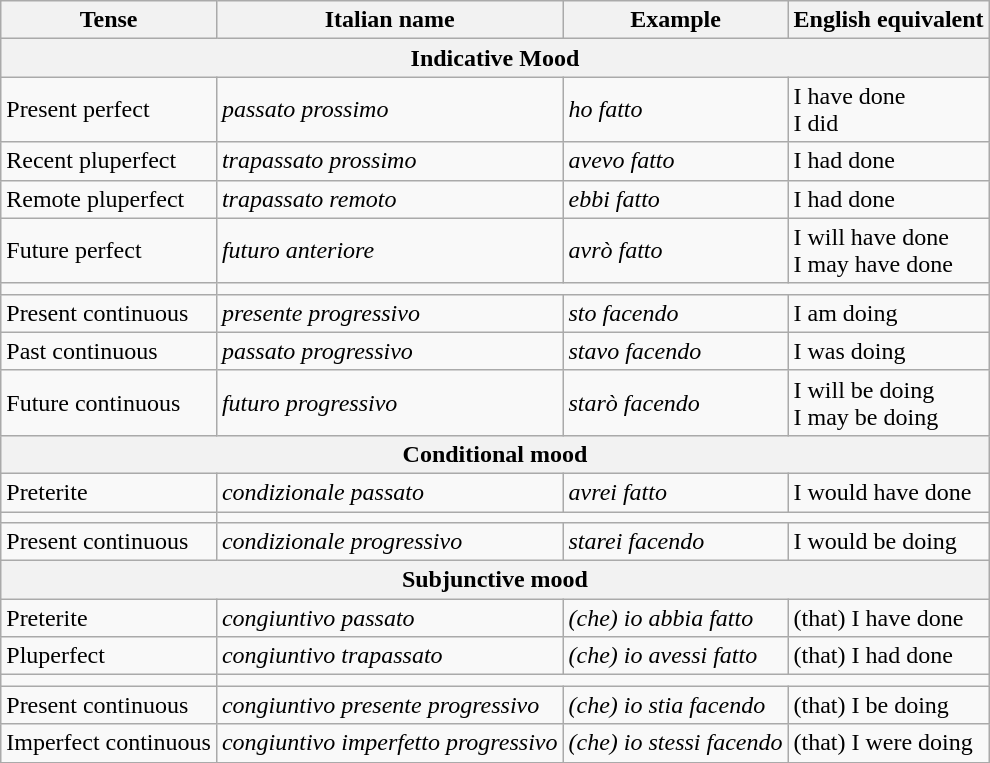<table class="wikitable" border="1">
<tr>
<th>Tense</th>
<th>Italian name</th>
<th>Example</th>
<th>English equivalent</th>
</tr>
<tr>
<th colspan="4">Indicative Mood</th>
</tr>
<tr>
<td>Present perfect</td>
<td><em>passato prossimo</em></td>
<td><em>ho fatto</em></td>
<td>I have done<br>I did</td>
</tr>
<tr>
<td>Recent pluperfect</td>
<td><em>trapassato prossimo</em></td>
<td><em>avevo fatto</em></td>
<td>I had done</td>
</tr>
<tr>
<td>Remote pluperfect</td>
<td><em>trapassato remoto</em></td>
<td><em>ebbi fatto</em></td>
<td>I had done</td>
</tr>
<tr>
<td>Future perfect</td>
<td><em>futuro anteriore</em></td>
<td><em>avrò fatto</em></td>
<td>I will have done<br>I may have done</td>
</tr>
<tr>
<td></td>
</tr>
<tr>
<td>Present continuous</td>
<td><em>presente progressivo</em></td>
<td><em>sto facendo</em></td>
<td>I am doing</td>
</tr>
<tr>
<td>Past continuous</td>
<td><em>passato progressivo</em></td>
<td><em>stavo facendo</em></td>
<td>I was doing</td>
</tr>
<tr>
<td>Future continuous</td>
<td><em>futuro progressivo</em></td>
<td><em>starò facendo</em></td>
<td>I will be doing<br>I may be doing</td>
</tr>
<tr>
<th colspan="4">Conditional mood</th>
</tr>
<tr>
<td>Preterite</td>
<td><em>condizionale passato</em></td>
<td><em>avrei fatto</em></td>
<td>I would have done</td>
</tr>
<tr>
<td></td>
</tr>
<tr>
<td>Present continuous</td>
<td><em>condizionale progressivo</em></td>
<td><em>starei facendo</em></td>
<td>I would be doing</td>
</tr>
<tr>
<th colspan="4">Subjunctive mood</th>
</tr>
<tr>
<td>Preterite</td>
<td><em>congiuntivo passato</em></td>
<td><em>(che) io abbia fatto</em></td>
<td>(that) I have done</td>
</tr>
<tr>
<td>Pluperfect</td>
<td><em>congiuntivo trapassato</em></td>
<td><em>(che) io avessi fatto</em></td>
<td>(that) I had done</td>
</tr>
<tr>
<td></td>
</tr>
<tr>
<td>Present continuous</td>
<td><em>congiuntivo presente progressivo</em></td>
<td><em>(che) io stia facendo</em></td>
<td>(that) I be doing</td>
</tr>
<tr>
<td>Imperfect continuous</td>
<td><em>congiuntivo imperfetto progressivo</em></td>
<td><em>(che) io stessi facendo</em></td>
<td>(that) I were doing</td>
</tr>
<tr>
</tr>
</table>
